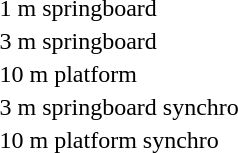<table>
<tr valign="top">
<td>1 m springboard</td>
<td></td>
<td></td>
<td></td>
</tr>
<tr valign="top">
<td>3 m springboard</td>
<td></td>
<td></td>
<td></td>
</tr>
<tr valign="top">
<td>10 m platform</td>
<td></td>
<td></td>
<td></td>
</tr>
<tr valign="top">
<td>3 m springboard synchro</td>
<td><br></td>
<td><br></td>
<td><br></td>
</tr>
<tr valign="top">
<td>10 m platform synchro</td>
<td><br></td>
<td><br></td>
<td><br></td>
</tr>
</table>
